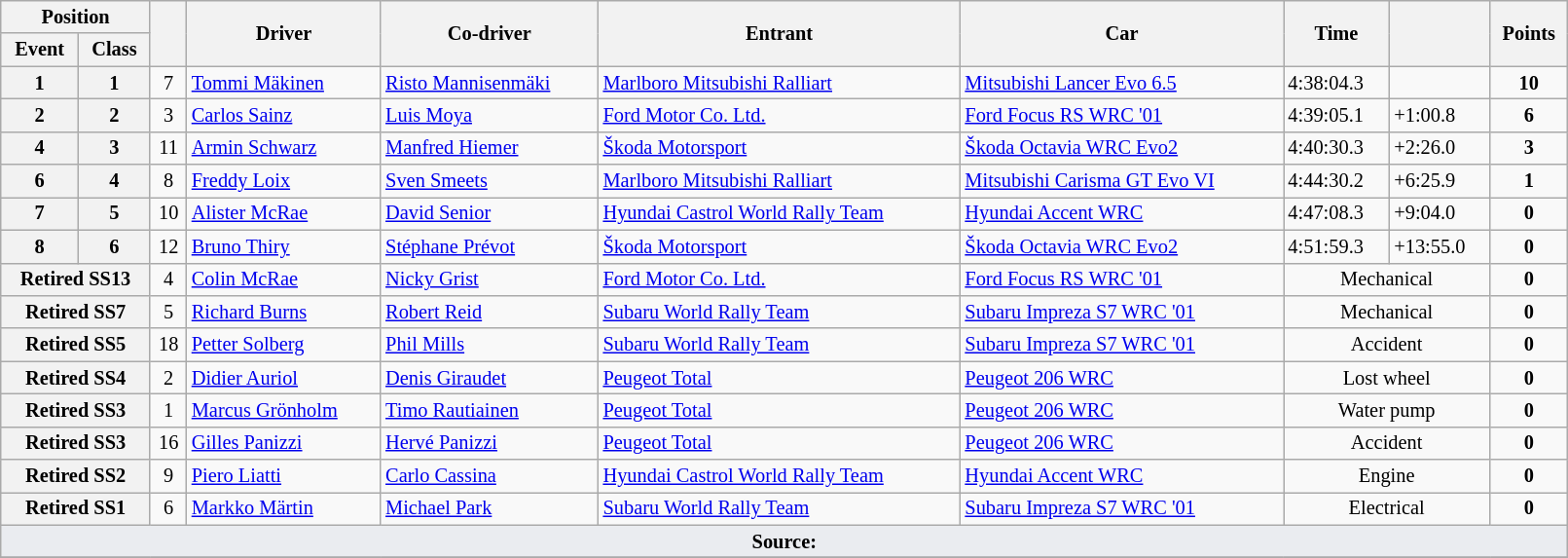<table class="wikitable" width=85% style="font-size: 85%;">
<tr>
<th colspan="2">Position</th>
<th rowspan="2"></th>
<th rowspan="2">Driver</th>
<th rowspan="2">Co-driver</th>
<th rowspan="2">Entrant</th>
<th rowspan="2">Car</th>
<th rowspan="2">Time</th>
<th rowspan="2"></th>
<th rowspan="2">Points</th>
</tr>
<tr>
<th>Event</th>
<th>Class</th>
</tr>
<tr>
<th>1</th>
<th>1</th>
<td align="center">7</td>
<td> <a href='#'>Tommi Mäkinen</a></td>
<td> <a href='#'>Risto Mannisenmäki</a></td>
<td> <a href='#'>Marlboro Mitsubishi Ralliart</a></td>
<td><a href='#'>Mitsubishi Lancer Evo 6.5</a></td>
<td>4:38:04.3</td>
<td></td>
<td align="center"><strong>10</strong></td>
</tr>
<tr>
<th>2</th>
<th>2</th>
<td align="center">3</td>
<td> <a href='#'>Carlos Sainz</a></td>
<td> <a href='#'>Luis Moya</a></td>
<td> <a href='#'>Ford Motor Co. Ltd.</a></td>
<td><a href='#'>Ford Focus RS WRC '01</a></td>
<td>4:39:05.1</td>
<td>+1:00.8</td>
<td align="center"><strong>6</strong></td>
</tr>
<tr>
<th>4</th>
<th>3</th>
<td align="center">11</td>
<td> <a href='#'>Armin Schwarz</a></td>
<td> <a href='#'>Manfred Hiemer</a></td>
<td> <a href='#'>Škoda Motorsport</a></td>
<td><a href='#'>Škoda Octavia WRC Evo2</a></td>
<td>4:40:30.3</td>
<td>+2:26.0</td>
<td align="center"><strong>3</strong></td>
</tr>
<tr>
<th>6</th>
<th>4</th>
<td align="center">8</td>
<td> <a href='#'>Freddy Loix</a></td>
<td> <a href='#'>Sven Smeets</a></td>
<td> <a href='#'>Marlboro Mitsubishi Ralliart</a></td>
<td><a href='#'>Mitsubishi Carisma GT Evo VI</a></td>
<td>4:44:30.2</td>
<td>+6:25.9</td>
<td align="center"><strong>1</strong></td>
</tr>
<tr>
<th>7</th>
<th>5</th>
<td align="center">10</td>
<td> <a href='#'>Alister McRae</a></td>
<td> <a href='#'>David Senior</a></td>
<td> <a href='#'>Hyundai Castrol World Rally Team</a></td>
<td><a href='#'>Hyundai Accent WRC</a></td>
<td>4:47:08.3</td>
<td>+9:04.0</td>
<td align="center"><strong>0</strong></td>
</tr>
<tr>
<th>8</th>
<th>6</th>
<td align="center">12</td>
<td> <a href='#'>Bruno Thiry</a></td>
<td> <a href='#'>Stéphane Prévot</a></td>
<td> <a href='#'>Škoda Motorsport</a></td>
<td><a href='#'>Škoda Octavia WRC Evo2</a></td>
<td>4:51:59.3</td>
<td>+13:55.0</td>
<td align="center"><strong>0</strong></td>
</tr>
<tr>
<th colspan="2">Retired SS13</th>
<td align="center">4</td>
<td> <a href='#'>Colin McRae</a></td>
<td> <a href='#'>Nicky Grist</a></td>
<td> <a href='#'>Ford Motor Co. Ltd.</a></td>
<td><a href='#'>Ford Focus RS WRC '01</a></td>
<td align="center" colspan="2">Mechanical</td>
<td align="center"><strong>0</strong></td>
</tr>
<tr>
<th colspan="2">Retired SS7</th>
<td align="center">5</td>
<td> <a href='#'>Richard Burns</a></td>
<td> <a href='#'>Robert Reid</a></td>
<td> <a href='#'>Subaru World Rally Team</a></td>
<td><a href='#'>Subaru Impreza S7 WRC '01</a></td>
<td align="center" colspan="2">Mechanical</td>
<td align="center"><strong>0</strong></td>
</tr>
<tr>
<th colspan="2">Retired SS5</th>
<td align="center">18</td>
<td> <a href='#'>Petter Solberg</a></td>
<td> <a href='#'>Phil Mills</a></td>
<td> <a href='#'>Subaru World Rally Team</a></td>
<td><a href='#'>Subaru Impreza S7 WRC '01</a></td>
<td align="center" colspan="2">Accident</td>
<td align="center"><strong>0</strong></td>
</tr>
<tr>
<th colspan="2">Retired SS4</th>
<td align="center">2</td>
<td> <a href='#'>Didier Auriol</a></td>
<td> <a href='#'>Denis Giraudet</a></td>
<td> <a href='#'>Peugeot Total</a></td>
<td><a href='#'>Peugeot 206 WRC</a></td>
<td align="center" colspan="2">Lost wheel</td>
<td align="center"><strong>0</strong></td>
</tr>
<tr>
<th colspan="2">Retired SS3</th>
<td align="center">1</td>
<td> <a href='#'>Marcus Grönholm</a></td>
<td> <a href='#'>Timo Rautiainen</a></td>
<td> <a href='#'>Peugeot Total</a></td>
<td><a href='#'>Peugeot 206 WRC</a></td>
<td align="center" colspan="2">Water pump</td>
<td align="center"><strong>0</strong></td>
</tr>
<tr>
<th colspan="2">Retired SS3</th>
<td align="center">16</td>
<td> <a href='#'>Gilles Panizzi</a></td>
<td> <a href='#'>Hervé Panizzi</a></td>
<td> <a href='#'>Peugeot Total</a></td>
<td><a href='#'>Peugeot 206 WRC</a></td>
<td align="center" colspan="2">Accident</td>
<td align="center"><strong>0</strong></td>
</tr>
<tr>
<th colspan="2">Retired SS2</th>
<td align="center">9</td>
<td> <a href='#'>Piero Liatti</a></td>
<td> <a href='#'>Carlo Cassina</a></td>
<td> <a href='#'>Hyundai Castrol World Rally Team</a></td>
<td><a href='#'>Hyundai Accent WRC</a></td>
<td align="center" colspan="2">Engine</td>
<td align="center"><strong>0</strong></td>
</tr>
<tr>
<th colspan="2">Retired SS1</th>
<td align="center">6</td>
<td> <a href='#'>Markko Märtin</a></td>
<td> <a href='#'>Michael Park</a></td>
<td> <a href='#'>Subaru World Rally Team</a></td>
<td><a href='#'>Subaru Impreza S7 WRC '01</a></td>
<td align="center" colspan="2">Electrical</td>
<td align="center"><strong>0</strong></td>
</tr>
<tr>
<td style="background-color:#EAECF0; text-align:center" colspan="10"><strong>Source:</strong></td>
</tr>
<tr>
</tr>
</table>
